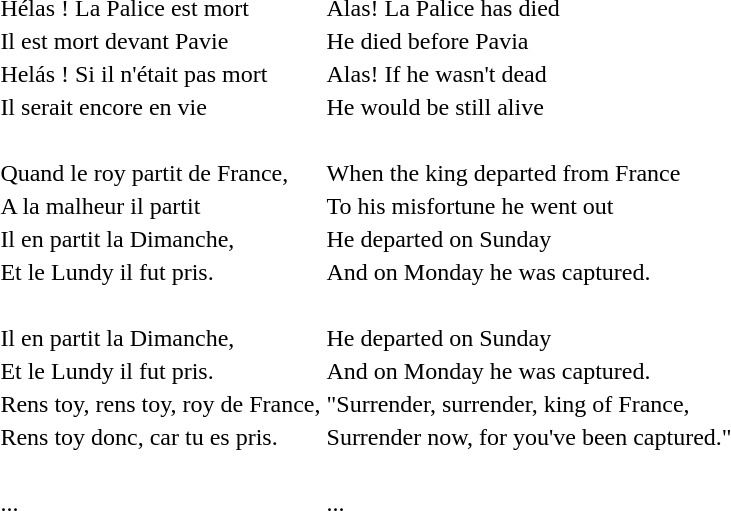<table style="margin:1em auto;">
<tr>
<td>Hélas ! La Palice est mort</td>
<td>Alas! La Palice has died</td>
</tr>
<tr>
<td>Il est mort devant Pavie</td>
<td>He died before Pavia</td>
</tr>
<tr>
<td>Helás ! Si il n'était pas mort</td>
<td>Alas! If he wasn't dead</td>
</tr>
<tr>
<td>Il serait encore en vie</td>
<td>He would be still alive</td>
</tr>
<tr>
<td> </td>
</tr>
<tr>
<td>Quand le roy partit de France,</td>
<td>When the king departed from France</td>
</tr>
<tr>
<td>A la malheur il partit</td>
<td>To his misfortune he went out</td>
</tr>
<tr>
<td>Il en partit la Dimanche,</td>
<td>He departed on Sunday</td>
</tr>
<tr>
<td>Et le Lundy il fut pris.</td>
<td>And on Monday he was captured.</td>
</tr>
<tr>
<td> </td>
</tr>
<tr>
<td>Il en partit la Dimanche,</td>
<td>He departed on Sunday</td>
</tr>
<tr>
<td>Et le Lundy il fut pris.</td>
<td>And on Monday he was captured.</td>
</tr>
<tr>
<td>Rens toy, rens toy, roy de France,</td>
<td>"Surrender, surrender, king of France,</td>
</tr>
<tr>
<td>Rens toy donc, car tu es pris.</td>
<td>Surrender now, for you've been captured."</td>
</tr>
<tr>
<td> </td>
</tr>
<tr>
<td>...</td>
<td>...</td>
</tr>
</table>
